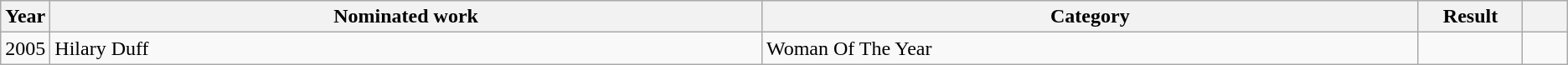<table class="wikitable sortable">
<tr>
<th scope="col" style="width:1em;">Year</th>
<th scope="col" style="width:39em;">Nominated work</th>
<th scope="col" style="width:36em;">Category</th>
<th scope="col" style="width:5em;">Result</th>
<th scope="col" style="width:2em;" class="unsortable"></th>
</tr>
<tr>
<td>2005</td>
<td>Hilary Duff</td>
<td Sugar Magazine Awards>Woman Of The Year</td>
<td></td>
<td style="text-align:center;"></td>
</tr>
</table>
